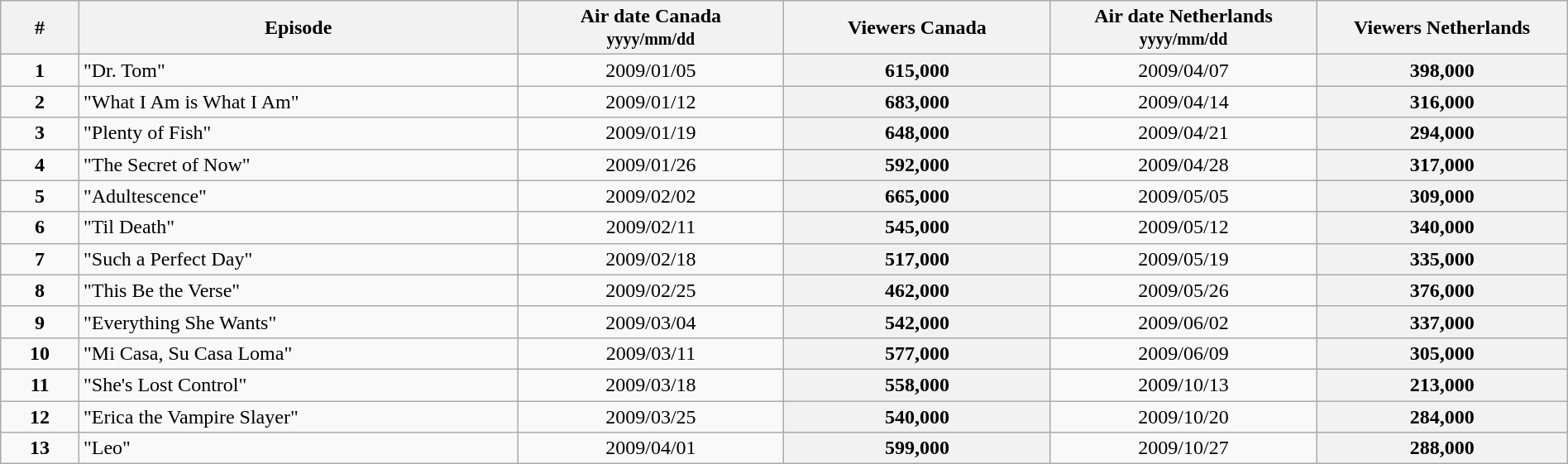<table class="wikitable sortable" style="width:100%;">
<tr>
<th style="width:5%;">#</th>
<th style="width:28%;">Episode</th>
<th style="width:17%;">Air date Canada<br><small>yyyy/mm/dd</small></th>
<th style="width:17%;">Viewers Canada</th>
<th style="width:17%;">Air date Netherlands<br><small>yyyy/mm/dd</small></th>
<th style="width:17%;">Viewers Netherlands</th>
</tr>
<tr>
<td style="text-align:center"><strong>1</strong></td>
<td>"Dr. Tom"</td>
<td style="text-align:center">2009/01/05</td>
<th style="text-align:center">615,000</th>
<td style="text-align:center">2009/04/07</td>
<th style="text-align:center">398,000</th>
</tr>
<tr>
<td style="text-align:center"><strong>2</strong></td>
<td>"What I Am is What I Am"</td>
<td style="text-align:center">2009/01/12</td>
<th style="text-align:center">683,000</th>
<td style="text-align:center">2009/04/14</td>
<th style="text-align:center">316,000</th>
</tr>
<tr>
<td style="text-align:center"><strong>3</strong></td>
<td>"Plenty of Fish"</td>
<td style="text-align:center">2009/01/19</td>
<th style="text-align:center">648,000</th>
<td style="text-align:center">2009/04/21</td>
<th style="text-align:center">294,000</th>
</tr>
<tr>
<td style="text-align:center"><strong>4</strong></td>
<td>"The Secret of Now"</td>
<td style="text-align:center">2009/01/26</td>
<th style="text-align:center">592,000</th>
<td style="text-align:center">2009/04/28</td>
<th style="text-align:center">317,000</th>
</tr>
<tr>
<td style="text-align:center"><strong>5</strong></td>
<td>"Adultescence"</td>
<td style="text-align:center">2009/02/02</td>
<th style="text-align:center">665,000</th>
<td style="text-align:center">2009/05/05</td>
<th style="text-align:center">309,000</th>
</tr>
<tr>
<td style="text-align:center"><strong>6</strong></td>
<td>"Til Death"</td>
<td style="text-align:center">2009/02/11</td>
<th style="text-align:center">545,000</th>
<td style="text-align:center">2009/05/12</td>
<th style="text-align:center">340,000</th>
</tr>
<tr>
<td style="text-align:center"><strong>7</strong></td>
<td>"Such a Perfect Day"</td>
<td style="text-align:center">2009/02/18</td>
<th style="text-align:center">517,000</th>
<td style="text-align:center">2009/05/19</td>
<th style="text-align:center">335,000</th>
</tr>
<tr>
<td style="text-align:center"><strong>8</strong></td>
<td>"This Be the Verse"</td>
<td style="text-align:center">2009/02/25</td>
<th style="text-align:center">462,000</th>
<td style="text-align:center">2009/05/26</td>
<th style="text-align:center">376,000</th>
</tr>
<tr>
<td style="text-align:center"><strong>9</strong></td>
<td>"Everything She Wants"</td>
<td style="text-align:center">2009/03/04</td>
<th style="text-align:center">542,000</th>
<td style="text-align:center">2009/06/02</td>
<th style="text-align:center">337,000</th>
</tr>
<tr>
<td style="text-align:center"><strong>10</strong></td>
<td>"Mi Casa, Su Casa Loma"</td>
<td style="text-align:center">2009/03/11</td>
<th style="text-align:center">577,000</th>
<td style="text-align:center">2009/06/09</td>
<th style="text-align:center">305,000</th>
</tr>
<tr>
<td style="text-align:center"><strong>11</strong></td>
<td>"She's Lost Control"</td>
<td style="text-align:center">2009/03/18</td>
<th style="text-align:center">558,000</th>
<td style="text-align:center">2009/10/13</td>
<th style="text-align:center">213,000</th>
</tr>
<tr>
<td style="text-align:center"><strong>12</strong></td>
<td>"Erica the Vampire Slayer"</td>
<td style="text-align:center">2009/03/25</td>
<th style="text-align:center">540,000</th>
<td style="text-align:center">2009/10/20</td>
<th style="text-align:center">284,000</th>
</tr>
<tr>
<td style="text-align:center"><strong>13</strong></td>
<td>"Leo"</td>
<td style="text-align:center">2009/04/01</td>
<th style="text-align:center">599,000</th>
<td style="text-align:center">2009/10/27</td>
<th style="text-align:center">288,000</th>
</tr>
</table>
